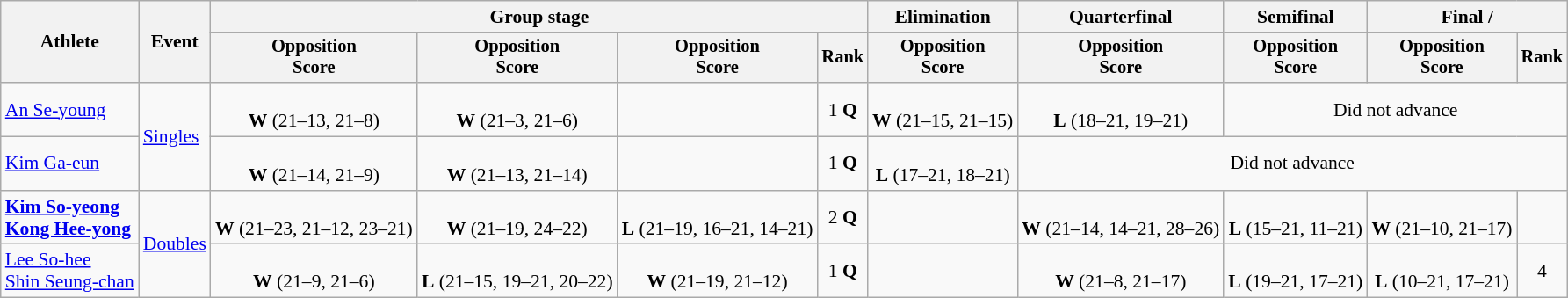<table class="wikitable" style="font-size:90%; text-align:center">
<tr>
<th rowspan="2">Athlete</th>
<th rowspan="2">Event</th>
<th colspan="4">Group stage</th>
<th>Elimination</th>
<th>Quarterfinal</th>
<th>Semifinal</th>
<th colspan="2">Final / </th>
</tr>
<tr style="font-size:95%">
<th>Opposition<br>Score</th>
<th>Opposition<br>Score</th>
<th>Opposition<br>Score</th>
<th>Rank</th>
<th>Opposition<br>Score</th>
<th>Opposition<br>Score</th>
<th>Opposition<br>Score</th>
<th>Opposition<br>Score</th>
<th>Rank</th>
</tr>
<tr>
<td style="text-align:left"><a href='#'>An Se-young</a></td>
<td rowspan="2" style="text-align:left"><a href='#'>Singles</a></td>
<td><br><strong>W</strong> (21–13, 21–8)</td>
<td><br><strong>W</strong> (21–3, 21–6)</td>
<td></td>
<td>1 <strong>Q</strong></td>
<td><br><strong>W</strong> (21–15, 21–15)</td>
<td><br><strong>L</strong> (18–21, 19–21)</td>
<td colspan="3">Did not advance</td>
</tr>
<tr>
<td style="text-align:left"><a href='#'>Kim Ga-eun</a></td>
<td><br><strong>W</strong> (21–14, 21–9)</td>
<td><br><strong>W</strong> (21–13, 21–14)</td>
<td></td>
<td>1 <strong>Q</strong></td>
<td><br><strong>L</strong> (17–21, 18–21)</td>
<td colspan="4">Did not advance</td>
</tr>
<tr>
<td style="text-align:left"><strong><a href='#'>Kim So-yeong</a><br><a href='#'>Kong Hee-yong</a></strong></td>
<td rowspan="2" style="text-align:left"><a href='#'>Doubles</a></td>
<td><br><strong>W</strong> (21–23, 21–12, 23–21)</td>
<td><br><strong>W</strong> (21–19, 24–22)</td>
<td><br><strong>L</strong> (21–19, 16–21, 14–21)</td>
<td>2 <strong>Q</strong></td>
<td></td>
<td><br><strong>W</strong> (21–14, 14–21, 28–26)</td>
<td><br><strong>L</strong> (15–21, 11–21)</td>
<td><br><strong>W</strong> (21–10, 21–17)</td>
<td></td>
</tr>
<tr>
<td style="text-align:left"><a href='#'>Lee So-hee</a><strong><br></strong><a href='#'>Shin Seung-chan</a></td>
<td><br><strong>W</strong> (21–9, 21–6)</td>
<td><br><strong>L</strong> (21–15, 19–21, 20–22)</td>
<td><br><strong>W</strong> (21–19, 21–12)</td>
<td>1 <strong>Q</strong></td>
<td></td>
<td><br><strong>W</strong> (21–8, 21–17)</td>
<td><br><strong>L</strong> (19–21, 17–21)</td>
<td><br><strong>L</strong> (10–21, 17–21)</td>
<td>4</td>
</tr>
</table>
